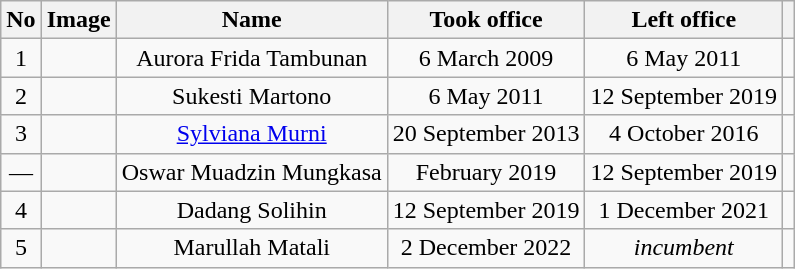<table class="wikitable" style="float:center; text-align:center">
<tr>
<th>No</th>
<th>Image</th>
<th>Name</th>
<th>Took office</th>
<th>Left office</th>
<th></th>
</tr>
<tr>
<td>1</td>
<td></td>
<td>Aurora Frida Tambunan</td>
<td>6 March 2009</td>
<td>6 May 2011</td>
<td></td>
</tr>
<tr>
<td>2</td>
<td></td>
<td>Sukesti Martono</td>
<td>6 May 2011</td>
<td>12 September 2019</td>
<td></td>
</tr>
<tr>
<td>3</td>
<td></td>
<td><a href='#'>Sylviana Murni</a></td>
<td>20 September 2013</td>
<td>4 October 2016</td>
<td></td>
</tr>
<tr>
<td>—</td>
<td></td>
<td>Oswar Muadzin Mungkasa</td>
<td>February 2019</td>
<td>12 September 2019</td>
<td></td>
</tr>
<tr>
<td>4</td>
<td></td>
<td>Dadang Solihin</td>
<td>12 September 2019</td>
<td>1 December 2021</td>
<td></td>
</tr>
<tr>
<td>5</td>
<td></td>
<td>Marullah Matali</td>
<td>2 December 2022</td>
<td><em>incumbent</em></td>
<td></td>
</tr>
</table>
